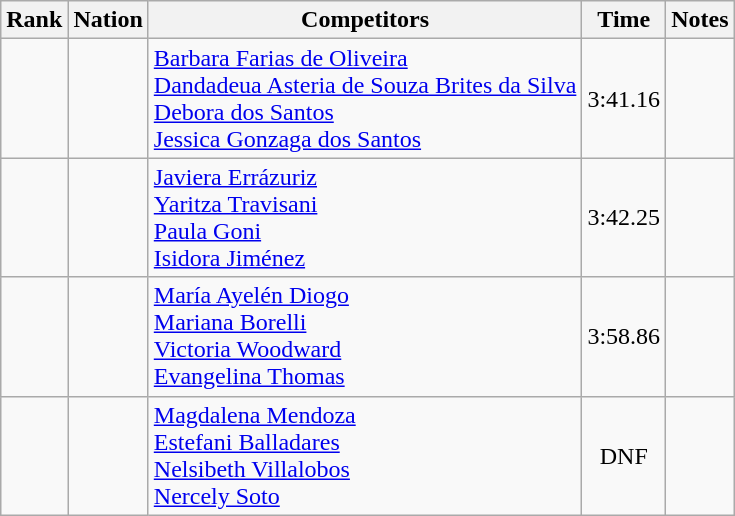<table class="wikitable sortable" style="text-align:center">
<tr>
<th>Rank</th>
<th>Nation</th>
<th>Competitors</th>
<th>Time</th>
<th>Notes</th>
</tr>
<tr>
<td></td>
<td align=left></td>
<td align=left><a href='#'>Barbara Farias de Oliveira</a><br><a href='#'>Dandadeua Asteria de Souza Brites da Silva</a><br><a href='#'>Debora dos Santos</a><br><a href='#'>Jessica Gonzaga dos Santos</a></td>
<td>3:41.16</td>
<td></td>
</tr>
<tr>
<td></td>
<td align=left></td>
<td align=left><a href='#'>Javiera Errázuriz</a><br><a href='#'>Yaritza Travisani</a><br><a href='#'>Paula Goni</a><br><a href='#'>Isidora Jiménez</a></td>
<td>3:42.25</td>
<td></td>
</tr>
<tr>
<td></td>
<td align=left></td>
<td align=left><a href='#'>María Ayelén Diogo</a><br><a href='#'>Mariana Borelli</a><br><a href='#'>Victoria Woodward</a><br><a href='#'>Evangelina Thomas</a></td>
<td>3:58.86</td>
<td></td>
</tr>
<tr>
<td></td>
<td align=left></td>
<td align=left><a href='#'>Magdalena Mendoza</a><br><a href='#'>Estefani Balladares</a><br><a href='#'>Nelsibeth Villalobos</a><br><a href='#'>Nercely Soto</a></td>
<td>DNF</td>
<td></td>
</tr>
</table>
